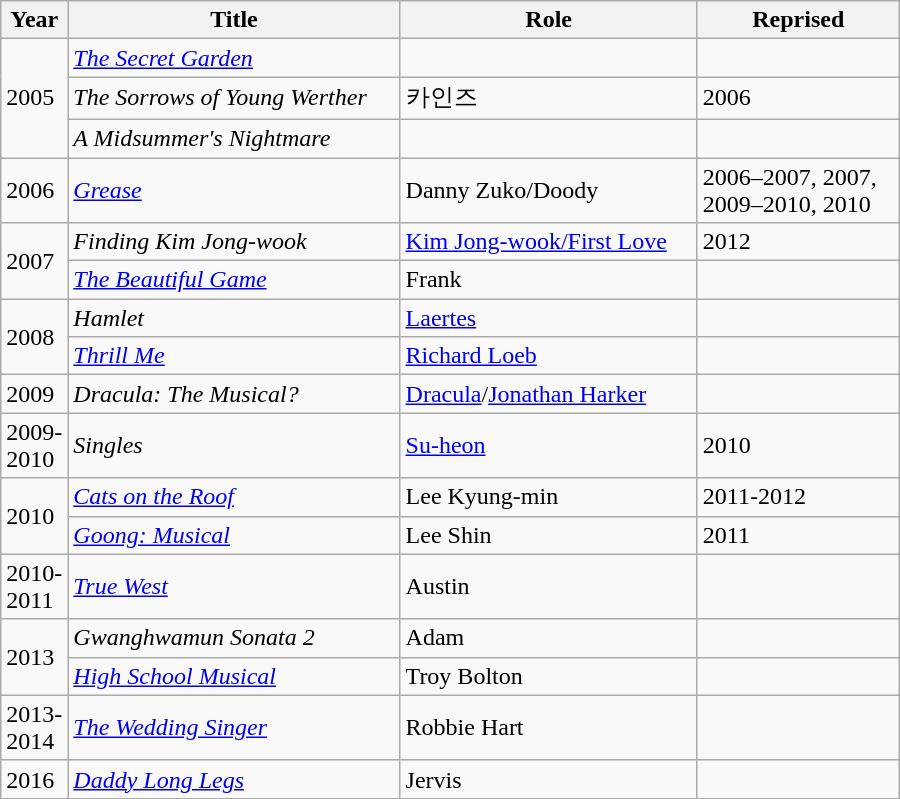<table class="wikitable" style="width:600px">
<tr>
<th width=10>Year</th>
<th>Title</th>
<th>Role</th>
<th>Reprised</th>
</tr>
<tr>
<td rowspan=3>2005</td>
<td><em><a href='#'>The Secret Garden</a></em></td>
<td></td>
<td></td>
</tr>
<tr>
<td><em>The Sorrows of Young Werther</em></td>
<td>카인즈</td>
<td>2006</td>
</tr>
<tr>
<td><em>A Midsummer's Nightmare</em></td>
<td></td>
<td></td>
</tr>
<tr>
<td>2006</td>
<td><em><a href='#'>Grease</a></em></td>
<td>Danny Zuko/Doody</td>
<td>2006–2007, 2007, <br> 2009–2010, 2010</td>
</tr>
<tr>
<td rowspan=2>2007</td>
<td><em>Finding Kim Jong-wook</em></td>
<td><a href='#'>Kim Jong-wook/First Love</a></td>
<td>2012</td>
</tr>
<tr>
<td><em><a href='#'>The Beautiful Game</a></em></td>
<td>Frank</td>
<td></td>
</tr>
<tr>
<td rowspan=2>2008</td>
<td><em>Hamlet</em></td>
<td><a href='#'>Laertes</a></td>
<td></td>
</tr>
<tr>
<td><em><a href='#'>Thrill Me</a></em></td>
<td><a href='#'>Richard Loeb</a></td>
<td></td>
</tr>
<tr>
<td>2009</td>
<td><em>Dracula: The Musical?</em></td>
<td><a href='#'>Dracula</a>/<a href='#'>Jonathan Harker</a></td>
<td></td>
</tr>
<tr>
<td>2009-2010</td>
<td><em>Singles</em></td>
<td><a href='#'>Su-heon</a></td>
<td>2010</td>
</tr>
<tr>
<td rowspan=2>2010</td>
<td><em><a href='#'>Cats on the Roof</a></em></td>
<td>Lee Kyung-min</td>
<td>2011-2012</td>
</tr>
<tr>
<td><em><a href='#'>Goong: Musical</a></em></td>
<td>Lee Shin</td>
<td>2011</td>
</tr>
<tr>
<td>2010-2011</td>
<td><em><a href='#'>True West</a></em></td>
<td>Austin</td>
<td></td>
</tr>
<tr>
<td rowspan=2>2013</td>
<td><em>Gwanghwamun Sonata 2</em></td>
<td>Adam</td>
<td></td>
</tr>
<tr>
<td><em><a href='#'>High School Musical</a></em></td>
<td>Troy Bolton</td>
<td></td>
</tr>
<tr>
<td>2013-2014</td>
<td><em><a href='#'>The Wedding Singer</a></em></td>
<td>Robbie Hart</td>
<td></td>
</tr>
<tr>
<td>2016</td>
<td><em><a href='#'>Daddy Long Legs</a></em></td>
<td>Jervis</td>
<td></td>
</tr>
</table>
